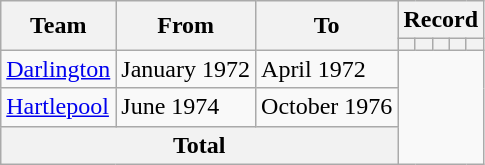<table class=wikitable style="text-align: center">
<tr>
<th rowspan=2>Team</th>
<th rowspan=2>From</th>
<th rowspan=2>To</th>
<th colspan=5>Record</th>
</tr>
<tr>
<th></th>
<th></th>
<th></th>
<th></th>
<th></th>
</tr>
<tr>
<td align=left><a href='#'>Darlington</a></td>
<td align=left>January 1972</td>
<td align=left>April 1972<br></td>
</tr>
<tr>
<td align=left><a href='#'>Hartlepool</a></td>
<td align=left>June 1974</td>
<td align=left>October 1976<br></td>
</tr>
<tr>
<th colspan=3>Total<br></th>
</tr>
</table>
